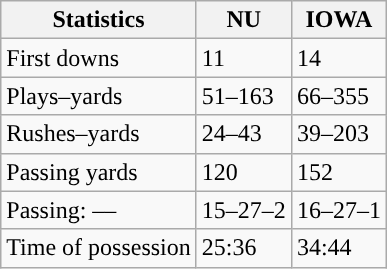<table class="wikitable" style="float:left">
<tr>
<th>Statistics</th>
<th>NU</th>
<th>IOWA</th>
</tr>
<tr>
<td>First downs</td>
<td>11</td>
<td>14</td>
</tr>
<tr>
<td>Plays–yards</td>
<td>51–163</td>
<td>66–355</td>
</tr>
<tr>
<td>Rushes–yards</td>
<td>24–43</td>
<td>39–203</td>
</tr>
<tr>
<td>Passing yards</td>
<td>120</td>
<td>152</td>
</tr>
<tr>
<td>Passing: ––</td>
<td>15–27–2</td>
<td>16–27–1</td>
</tr>
<tr>
<td>Time of possession</td>
<td>25:36</td>
<td>34:44</td>
</tr>
</table>
